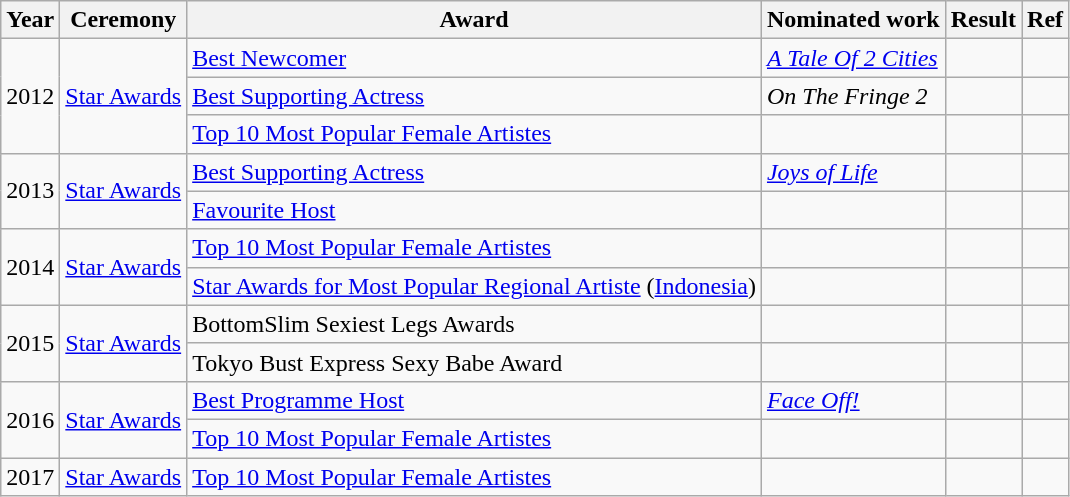<table class="wikitable sortable">
<tr>
<th>Year</th>
<th>Ceremony</th>
<th>Award</th>
<th>Nominated work</th>
<th>Result</th>
<th class="unsortable">Ref</th>
</tr>
<tr>
<td rowspan="3">2012</td>
<td rowspan="3"><a href='#'>Star Awards</a></td>
<td><a href='#'>Best Newcomer</a></td>
<td><em><a href='#'>A Tale Of 2 Cities</a></em> </td>
<td></td>
<td></td>
</tr>
<tr>
<td><a href='#'>Best Supporting Actress</a></td>
<td><em>On The Fringe 2</em> </td>
<td></td>
<td></td>
</tr>
<tr>
<td><a href='#'>Top 10 Most Popular Female Artistes</a></td>
<td></td>
<td></td>
<td></td>
</tr>
<tr>
<td rowspan="2">2013</td>
<td rowspan="2"><a href='#'>Star Awards</a></td>
<td><a href='#'>Best Supporting Actress</a></td>
<td><em><a href='#'>Joys of Life</a></em> </td>
<td></td>
<td></td>
</tr>
<tr>
<td><a href='#'>Favourite Host</a></td>
<td></td>
<td></td>
<td></td>
</tr>
<tr>
<td rowspan="2">2014</td>
<td rowspan="2"><a href='#'>Star Awards</a></td>
<td><a href='#'>Top 10 Most Popular Female Artistes</a></td>
<td></td>
<td></td>
<td></td>
</tr>
<tr>
<td><a href='#'>Star Awards for Most Popular Regional Artiste</a> (<a href='#'>Indonesia</a>)</td>
<td></td>
<td></td>
<td></td>
</tr>
<tr>
<td rowspan="2">2015</td>
<td rowspan="2"><a href='#'>Star Awards</a></td>
<td>BottomSlim Sexiest Legs Awards</td>
<td></td>
<td></td>
<td></td>
</tr>
<tr>
<td>Tokyo Bust Express Sexy Babe Award</td>
<td></td>
<td></td>
<td></td>
</tr>
<tr>
<td rowspan="2">2016</td>
<td rowspan="2"><a href='#'>Star Awards</a></td>
<td><a href='#'>Best Programme Host</a></td>
<td><em><a href='#'>Face Off!</a></em></td>
<td></td>
<td></td>
</tr>
<tr>
<td><a href='#'>Top 10 Most Popular Female Artistes</a></td>
<td></td>
<td></td>
<td></td>
</tr>
<tr>
<td>2017</td>
<td><a href='#'>Star Awards</a></td>
<td><a href='#'>Top 10 Most Popular Female Artistes</a></td>
<td></td>
<td></td>
<td></td>
</tr>
</table>
